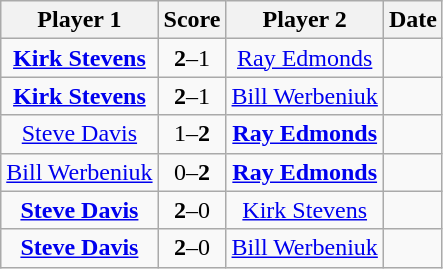<table class="wikitable" style="text-align: center">
<tr>
<th>Player 1</th>
<th>Score</th>
<th>Player 2</th>
<th>Date</th>
</tr>
<tr>
<td> <strong><a href='#'>Kirk Stevens</a></strong></td>
<td><strong>2</strong>–1</td>
<td> <a href='#'>Ray Edmonds</a></td>
<td></td>
</tr>
<tr>
<td> <strong><a href='#'>Kirk Stevens</a></strong></td>
<td><strong>2</strong>–1</td>
<td> <a href='#'>Bill Werbeniuk</a></td>
<td></td>
</tr>
<tr>
<td> <a href='#'>Steve Davis</a></td>
<td>1–<strong>2</strong></td>
<td> <strong><a href='#'>Ray Edmonds</a></strong></td>
<td></td>
</tr>
<tr>
<td> <a href='#'>Bill Werbeniuk</a></td>
<td>0–<strong>2</strong></td>
<td> <strong><a href='#'>Ray Edmonds</a></strong></td>
<td></td>
</tr>
<tr>
<td> <strong><a href='#'>Steve Davis</a></strong></td>
<td><strong>2</strong>–0</td>
<td> <a href='#'>Kirk Stevens</a></td>
<td></td>
</tr>
<tr>
<td> <strong><a href='#'>Steve Davis</a></strong></td>
<td><strong>2</strong>–0</td>
<td> <a href='#'>Bill Werbeniuk</a></td>
<td></td>
</tr>
</table>
